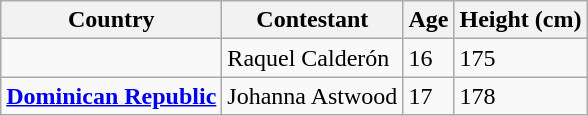<table class="sortable wikitable">
<tr>
<th>Country</th>
<th>Contestant</th>
<th>Age</th>
<th>Height (cm)</th>
</tr>
<tr>
<td><strong></strong></td>
<td>Raquel Calderón</td>
<td>16</td>
<td>175</td>
</tr>
<tr>
<td><strong> <a href='#'>Dominican Republic</a></strong></td>
<td>Johanna Astwood</td>
<td>17</td>
<td>178</td>
</tr>
</table>
